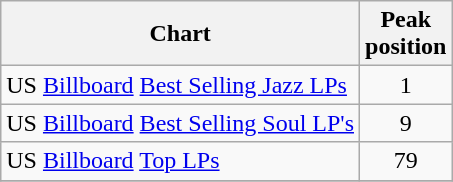<table class="wikitable">
<tr>
<th>Chart</th>
<th>Peak<br>position</th>
</tr>
<tr>
<td>US <a href='#'>Billboard</a> <a href='#'>Best Selling Jazz LPs</a></td>
<td align="center">1</td>
</tr>
<tr>
<td>US <a href='#'>Billboard</a> <a href='#'>Best Selling Soul LP's</a></td>
<td align="center">9</td>
</tr>
<tr>
<td>US <a href='#'>Billboard</a> <a href='#'>Top LPs</a></td>
<td align="center">79</td>
</tr>
<tr>
</tr>
</table>
